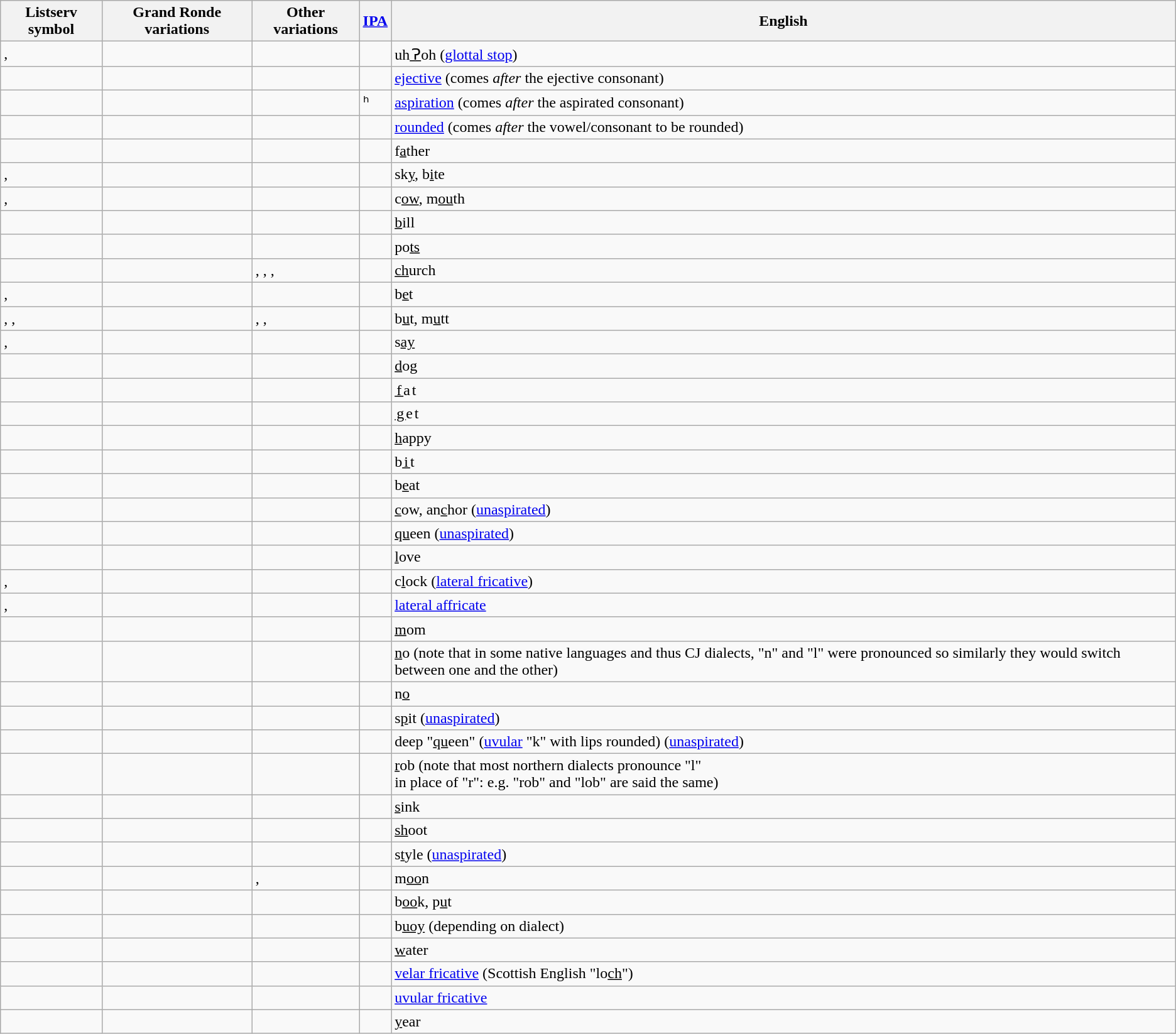<table class="wikitable mw-collapsible">
<tr>
<th>Listserv symbol</th>
<th>Grand Ronde variations</th>
<th>Other variations</th>
<th><a href='#'>IPA</a></th>
<th>English</th>
</tr>
<tr>
<td>, </td>
<td></td>
<td></td>
<td></td>
<td>uh<u> Ɂ</u>oh (<a href='#'>glottal stop</a>)</td>
</tr>
<tr>
<td></td>
<td></td>
<td></td>
<td></td>
<td><a href='#'>ejective</a> (comes <em>after</em> the ejective consonant)</td>
</tr>
<tr>
<td></td>
<td></td>
<td></td>
<td>ʰ</td>
<td><a href='#'>aspiration</a> (comes <em>after</em> the aspirated consonant)</td>
</tr>
<tr>
<td></td>
<td></td>
<td></td>
<td></td>
<td><a href='#'>rounded</a> (comes <em>after</em> the vowel/consonant to be rounded)</td>
</tr>
<tr>
<td></td>
<td></td>
<td></td>
<td></td>
<td>f<u>a</u>ther</td>
</tr>
<tr>
<td>, </td>
<td></td>
<td></td>
<td></td>
<td>sk<u>y</u>, b<u>i</u>te</td>
</tr>
<tr>
<td>, </td>
<td></td>
<td></td>
<td></td>
<td>c<u>ow</u>, m<u>ou</u>th</td>
</tr>
<tr>
<td></td>
<td></td>
<td></td>
<td></td>
<td><u>b</u>ill</td>
</tr>
<tr>
<td></td>
<td></td>
<td></td>
<td></td>
<td>po<u>ts</u></td>
</tr>
<tr>
<td></td>
<td></td>
<td>, , , </td>
<td></td>
<td><u>ch</u>urch</td>
</tr>
<tr>
<td>, </td>
<td></td>
<td></td>
<td></td>
<td>b<u>e</u>t</td>
</tr>
<tr>
<td>, , </td>
<td></td>
<td>, , </td>
<td></td>
<td>b<u>u</u>t, m<u>u</u>tt</td>
</tr>
<tr>
<td>, </td>
<td></td>
<td></td>
<td></td>
<td>s<u>ay</u></td>
</tr>
<tr>
<td></td>
<td></td>
<td></td>
<td></td>
<td><u>d</u>og</td>
</tr>
<tr>
<td></td>
<td></td>
<td></td>
<td></td>
<td><u> f </u>a t</td>
</tr>
<tr>
<td></td>
<td></td>
<td></td>
<td></td>
<td><u> g </u>e t</td>
</tr>
<tr>
<td></td>
<td></td>
<td></td>
<td></td>
<td><u>h</u>appy</td>
</tr>
<tr>
<td></td>
<td></td>
<td></td>
<td></td>
<td>b<u> i </u>t</td>
</tr>
<tr>
<td></td>
<td></td>
<td></td>
<td></td>
<td>b<u>e</u>at</td>
</tr>
<tr>
<td></td>
<td></td>
<td></td>
<td></td>
<td><u>c</u>ow, an<u>c</u>hor (<a href='#'>unaspirated</a>)</td>
</tr>
<tr>
<td></td>
<td></td>
<td></td>
<td></td>
<td><u>qu</u>een (<a href='#'>unaspirated</a>)</td>
</tr>
<tr>
<td></td>
<td></td>
<td></td>
<td></td>
<td><u>l</u>ove</td>
</tr>
<tr>
<td>, </td>
<td></td>
<td></td>
<td></td>
<td>c<u>l</u>ock (<a href='#'>lateral fricative</a>)</td>
</tr>
<tr>
<td>, </td>
<td></td>
<td></td>
<td></td>
<td><a href='#'>lateral affricate</a></td>
</tr>
<tr>
<td></td>
<td></td>
<td></td>
<td></td>
<td><u>m</u>om</td>
</tr>
<tr>
<td></td>
<td></td>
<td></td>
<td></td>
<td><u>n</u>o (note that in some native languages and thus CJ dialects, "n" and "l" were pronounced so similarly they would switch between one and the other)</td>
</tr>
<tr>
<td></td>
<td></td>
<td></td>
<td></td>
<td>n<u>o</u></td>
</tr>
<tr>
<td></td>
<td></td>
<td></td>
<td></td>
<td>s<u>p</u>it (<a href='#'>unaspirated</a>)</td>
</tr>
<tr>
<td></td>
<td></td>
<td></td>
<td></td>
<td>deep "<u>qu</u>een" (<a href='#'>uvular</a> "k" with lips rounded) (<a href='#'>unaspirated</a>)</td>
</tr>
<tr>
<td></td>
<td></td>
<td></td>
<td></td>
<td><u>r</u>ob (note that most northern dialects pronounce "l" <br>in place of "r": e.g. "rob" and "lob" are said the same)</td>
</tr>
<tr>
<td></td>
<td></td>
<td></td>
<td></td>
<td><u>s</u>ink</td>
</tr>
<tr>
<td></td>
<td></td>
<td></td>
<td></td>
<td><u>sh</u>oot</td>
</tr>
<tr>
<td></td>
<td></td>
<td></td>
<td></td>
<td>s<u>t</u>yle (<a href='#'>unaspirated</a>)</td>
</tr>
<tr>
<td></td>
<td></td>
<td>, </td>
<td></td>
<td>m<u>oo</u>n</td>
</tr>
<tr>
<td></td>
<td></td>
<td></td>
<td></td>
<td>b<u>oo</u>k, p<u>u</u>t</td>
</tr>
<tr>
<td></td>
<td></td>
<td></td>
<td></td>
<td>b<u>uoy</u> (depending on dialect)</td>
</tr>
<tr>
<td></td>
<td></td>
<td></td>
<td></td>
<td><u>w</u>ater</td>
</tr>
<tr>
<td></td>
<td></td>
<td></td>
<td></td>
<td><a href='#'>velar fricative</a> (Scottish English "lo<u>ch</u>")</td>
</tr>
<tr>
<td></td>
<td></td>
<td></td>
<td></td>
<td><a href='#'>uvular fricative</a></td>
</tr>
<tr>
<td></td>
<td></td>
<td></td>
<td></td>
<td><u>y</u>ear</td>
</tr>
</table>
